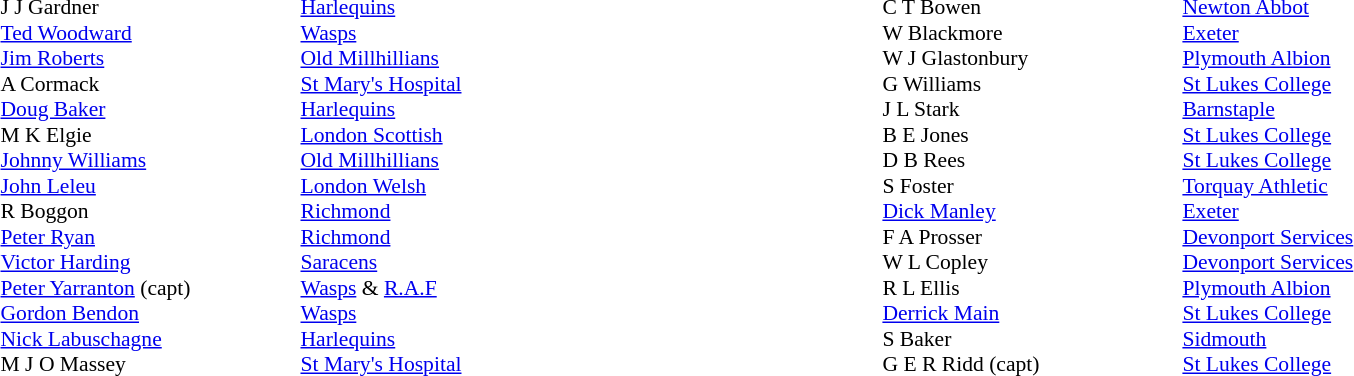<table width="80%">
<tr>
<td valign="top" width="50%"><br><table style="font-size: 90%" cellspacing="0" cellpadding="0">
<tr>
<th width="20"></th>
<th width="200"></th>
</tr>
<tr>
<td></td>
<td>J J Gardner</td>
<td><a href='#'>Harlequins</a></td>
</tr>
<tr>
<td></td>
<td><a href='#'>Ted Woodward</a></td>
<td><a href='#'>Wasps</a></td>
</tr>
<tr>
<td></td>
<td><a href='#'>Jim Roberts</a></td>
<td><a href='#'>Old Millhillians</a></td>
</tr>
<tr>
<td></td>
<td>A Cormack</td>
<td><a href='#'>St Mary's Hospital</a></td>
</tr>
<tr>
<td></td>
<td><a href='#'>Doug Baker</a></td>
<td><a href='#'>Harlequins</a></td>
</tr>
<tr>
<td></td>
<td>M K Elgie</td>
<td><a href='#'>London Scottish</a></td>
</tr>
<tr>
<td></td>
<td><a href='#'>Johnny Williams</a></td>
<td><a href='#'>Old Millhillians</a></td>
</tr>
<tr>
<td></td>
<td><a href='#'>John Leleu</a></td>
<td><a href='#'>London Welsh</a></td>
</tr>
<tr>
<td></td>
<td>R Boggon</td>
<td><a href='#'>Richmond</a></td>
</tr>
<tr>
<td></td>
<td><a href='#'>Peter Ryan</a></td>
<td><a href='#'>Richmond</a></td>
</tr>
<tr>
<td></td>
<td><a href='#'>Victor Harding</a></td>
<td><a href='#'>Saracens</a></td>
</tr>
<tr>
<td></td>
<td><a href='#'>Peter Yarranton</a> (capt)</td>
<td><a href='#'>Wasps</a> & <a href='#'>R.A.F</a></td>
</tr>
<tr>
<td></td>
<td><a href='#'>Gordon Bendon</a></td>
<td><a href='#'>Wasps</a></td>
</tr>
<tr>
<td></td>
<td><a href='#'>Nick Labuschagne</a></td>
<td><a href='#'>Harlequins</a></td>
</tr>
<tr>
<td></td>
<td>M J O Massey</td>
<td><a href='#'>St Mary's Hospital</a></td>
</tr>
<tr>
</tr>
</table>
</td>
<td valign="top" width="50%"><br><table style="font-size: 90%" cellspacing="0" cellpadding="0" align="center">
<tr>
<th width="20"></th>
<th width="200"></th>
</tr>
<tr>
<td></td>
<td>C T Bowen</td>
<td><a href='#'>Newton Abbot</a></td>
</tr>
<tr>
<td></td>
<td>W Blackmore</td>
<td><a href='#'>Exeter</a></td>
</tr>
<tr>
<td></td>
<td>W J Glastonbury</td>
<td><a href='#'>Plymouth Albion</a></td>
</tr>
<tr>
<td></td>
<td>G Williams</td>
<td><a href='#'>St Lukes College</a></td>
</tr>
<tr>
<td></td>
<td>J L Stark</td>
<td><a href='#'>Barnstaple</a></td>
</tr>
<tr>
<td></td>
<td>B E Jones</td>
<td><a href='#'>St Lukes College</a></td>
</tr>
<tr>
<td></td>
<td>D B Rees</td>
<td><a href='#'>St Lukes College</a></td>
</tr>
<tr>
<td></td>
<td>S Foster</td>
<td><a href='#'>Torquay Athletic</a></td>
</tr>
<tr>
<td></td>
<td><a href='#'>Dick Manley</a></td>
<td><a href='#'>Exeter</a></td>
</tr>
<tr>
<td></td>
<td>F A Prosser</td>
<td><a href='#'>Devonport Services</a></td>
</tr>
<tr>
<td></td>
<td>W L Copley</td>
<td><a href='#'>Devonport Services</a></td>
</tr>
<tr>
<td></td>
<td>R L Ellis</td>
<td><a href='#'>Plymouth Albion</a></td>
</tr>
<tr>
<td></td>
<td><a href='#'>Derrick Main</a></td>
<td><a href='#'>St Lukes College</a></td>
</tr>
<tr>
<td></td>
<td>S Baker</td>
<td><a href='#'>Sidmouth</a></td>
</tr>
<tr>
<td></td>
<td>G E R Ridd (capt)</td>
<td><a href='#'>St Lukes College</a></td>
</tr>
<tr>
</tr>
</table>
</td>
</tr>
</table>
